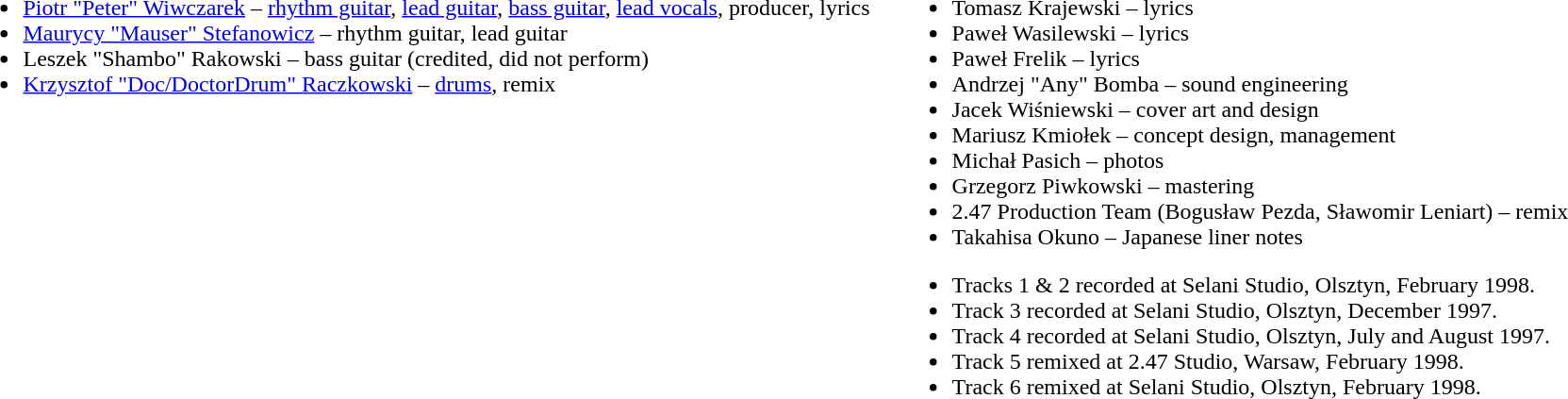<table>
<tr>
<td valign="top"><br><ul><li><a href='#'>Piotr "Peter" Wiwczarek</a> – <a href='#'>rhythm guitar</a>, <a href='#'>lead guitar</a>, <a href='#'>bass guitar</a>, <a href='#'>lead vocals</a>, producer, lyrics</li><li><a href='#'>Maurycy "Mauser" Stefanowicz</a> – rhythm guitar, lead guitar</li><li>Leszek "Shambo" Rakowski – bass guitar (credited, did not perform)</li><li><a href='#'>Krzysztof "Doc/DoctorDrum" Raczkowski</a> – <a href='#'>drums</a>, remix</li></ul></td>
<td width="10"></td>
<td valign="top"><br><ul><li>Tomasz Krajewski – lyrics</li><li>Paweł Wasilewski – lyrics</li><li>Paweł Frelik – lyrics</li><li>Andrzej "Any" Bomba – sound engineering</li><li>Jacek Wiśniewski – cover art and design</li><li>Mariusz Kmiołek – concept design, management</li><li>Michał Pasich – photos</li><li>Grzegorz Piwkowski – mastering</li><li>2.47 Production Team (Bogusław Pezda, Sławomir Leniart) – remix</li><li>Takahisa Okuno – Japanese liner notes</li></ul><ul><li>Tracks 1 & 2 recorded at Selani Studio, Olsztyn, February 1998.</li><li>Track 3 recorded at Selani Studio, Olsztyn, December 1997.</li><li>Track 4 recorded at Selani Studio, Olsztyn, July and August 1997.</li><li>Track 5 remixed at 2.47 Studio, Warsaw, February 1998.</li><li>Track 6 remixed at Selani Studio, Olsztyn, February 1998.</li></ul></td>
</tr>
</table>
